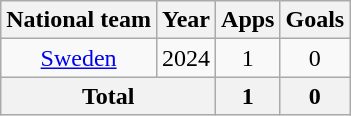<table class="wikitable" style="text-align:center">
<tr>
<th>National team</th>
<th>Year</th>
<th>Apps</th>
<th>Goals</th>
</tr>
<tr>
<td><a href='#'>Sweden</a></td>
<td>2024</td>
<td>1</td>
<td>0</td>
</tr>
<tr>
<th colspan="2">Total</th>
<th>1</th>
<th>0</th>
</tr>
</table>
